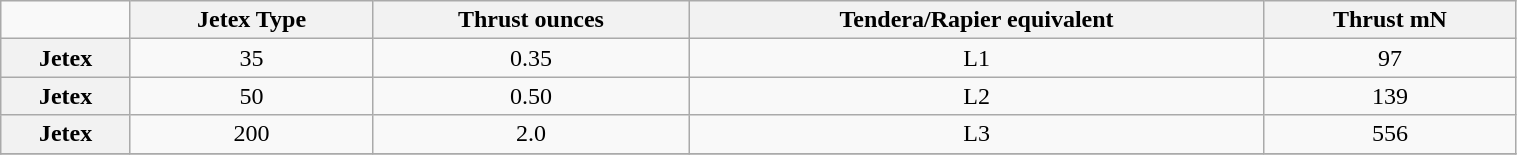<table class="wikitable" style="text-align:center; width:80%;">
<tr>
<td></td>
<th scope="col">Jetex Type</th>
<th scope="col">Thrust ounces</th>
<th scope="col">Tendera/Rapier equivalent</th>
<th scope="col">Thrust mN</th>
</tr>
<tr>
<th scope="row">Jetex</th>
<td>35</td>
<td>0.35</td>
<td>L1</td>
<td>97</td>
</tr>
<tr>
<th scope="row">Jetex</th>
<td>50</td>
<td>0.50</td>
<td>L2</td>
<td>139</td>
</tr>
<tr>
<th scope="row">Jetex</th>
<td>200</td>
<td>2.0</td>
<td>L3</td>
<td>556</td>
</tr>
<tr>
</tr>
</table>
